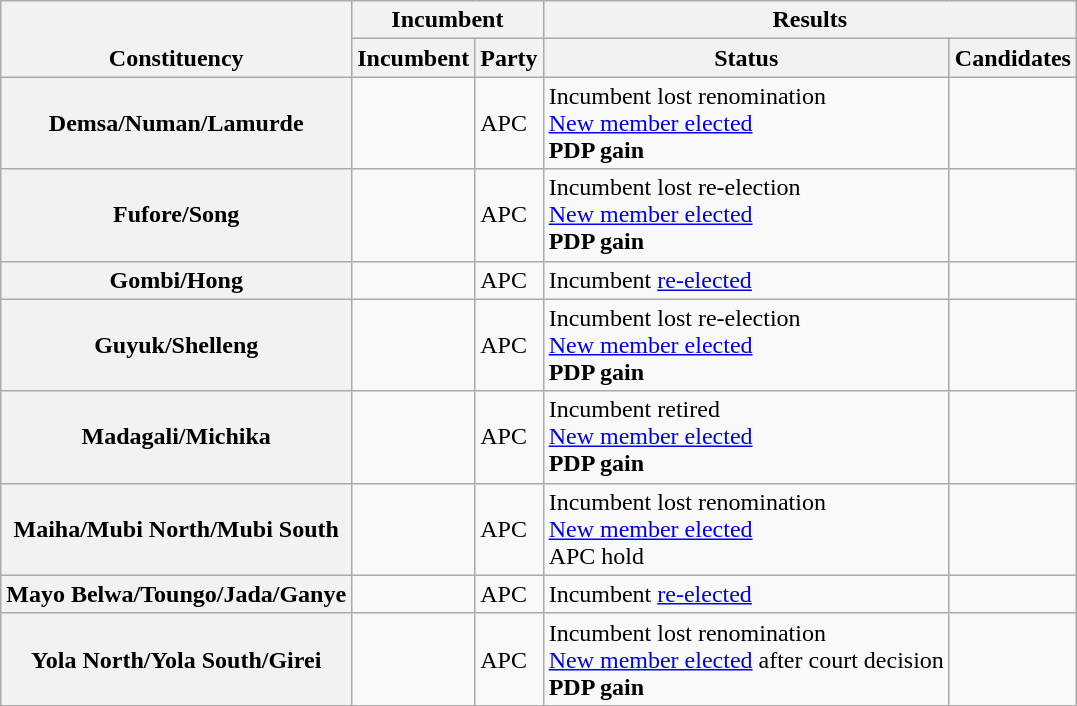<table class="wikitable sortable">
<tr valign=bottom>
<th rowspan=2>Constituency</th>
<th colspan=2>Incumbent</th>
<th colspan=2>Results</th>
</tr>
<tr valign=bottom>
<th>Incumbent</th>
<th>Party</th>
<th>Status</th>
<th>Candidates</th>
</tr>
<tr>
<th>Demsa/Numan/Lamurde</th>
<td></td>
<td>APC</td>
<td>Incumbent lost renomination<br><a href='#'>New member elected</a><br><strong>PDP gain</strong></td>
<td nowrap></td>
</tr>
<tr>
<th>Fufore/Song</th>
<td></td>
<td>APC</td>
<td>Incumbent lost re-election<br><a href='#'>New member elected</a><br><strong>PDP gain</strong></td>
<td nowrap></td>
</tr>
<tr>
<th>Gombi/Hong</th>
<td></td>
<td>APC</td>
<td>Incumbent <a href='#'>re-elected</a></td>
<td nowrap></td>
</tr>
<tr>
<th>Guyuk/Shelleng</th>
<td></td>
<td>APC</td>
<td>Incumbent lost re-election<br><a href='#'>New member elected</a><br><strong>PDP gain</strong></td>
<td nowrap></td>
</tr>
<tr>
<th>Madagali/Michika</th>
<td></td>
<td>APC</td>
<td>Incumbent retired<br><a href='#'>New member elected</a><br><strong>PDP gain</strong></td>
<td nowrap></td>
</tr>
<tr>
<th>Maiha/Mubi North/Mubi South</th>
<td></td>
<td>APC</td>
<td>Incumbent lost renomination<br><a href='#'>New member elected</a><br>APC hold</td>
<td nowrap></td>
</tr>
<tr>
<th>Mayo Belwa/Toungo/Jada/Ganye</th>
<td></td>
<td>APC</td>
<td>Incumbent <a href='#'>re-elected</a></td>
<td nowrap></td>
</tr>
<tr>
<th>Yola North/Yola South/Girei</th>
<td></td>
<td>APC</td>
<td>Incumbent lost renomination<br><a href='#'>New member elected</a> after court decision<br><strong>PDP gain</strong></td>
<td nowrap></td>
</tr>
</table>
